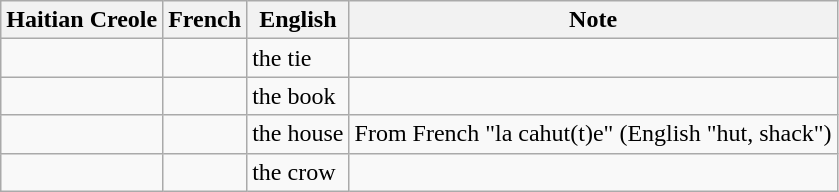<table class="wikitable">
<tr>
<th scope="col">Haitian Creole</th>
<th scope="col">French</th>
<th scope="col">English</th>
<th>Note</th>
</tr>
<tr>
<td></td>
<td></td>
<td>the tie</td>
<td></td>
</tr>
<tr>
<td></td>
<td></td>
<td>the book</td>
<td></td>
</tr>
<tr>
<td></td>
<td></td>
<td>the house</td>
<td>From French "la cahut(t)e" (English "hut, shack")</td>
</tr>
<tr>
<td></td>
<td></td>
<td>the crow</td>
<td></td>
</tr>
</table>
